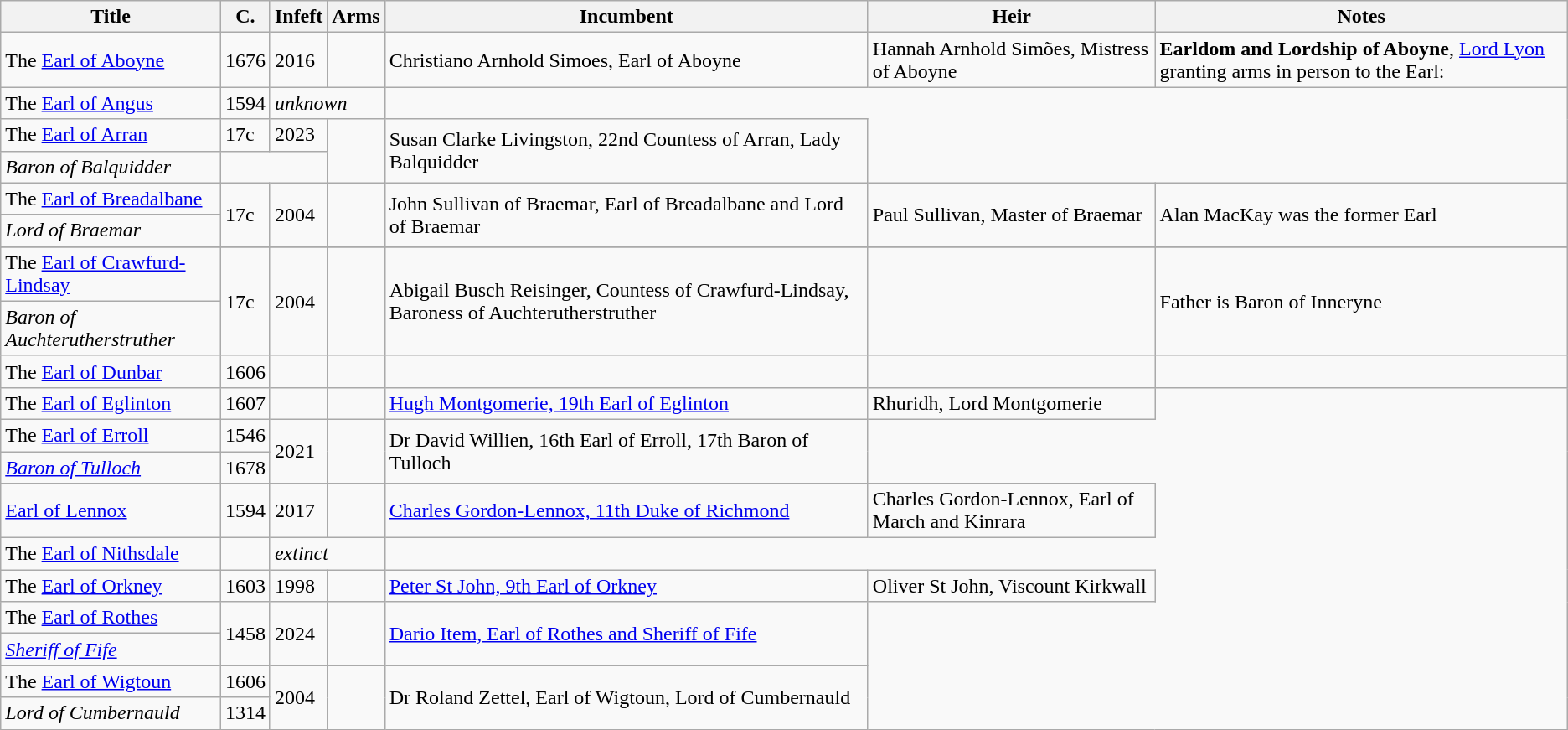<table class="wikitable">
<tr>
<th>Title</th>
<th>C.</th>
<th>Infeft</th>
<th>Arms</th>
<th>Incumbent</th>
<th>Heir</th>
<th>Notes</th>
</tr>
<tr>
<td>The <a href='#'>Earl of Aboyne</a></td>
<td>1676</td>
<td>2016</td>
<td> </td>
<td>Christiano Arnhold Simoes, Earl of Aboyne </td>
<td>Hannah Arnhold Simões, Mistress of Aboyne</td>
<td><strong>Earldom and Lordship of Aboyne</strong>, <a href='#'>Lord Lyon</a> granting arms in person to the Earl: </td>
</tr>
<tr>
<td>The <a href='#'>Earl of Angus</a></td>
<td>1594</td>
<td colspan="2"><em>unknown</em></td>
</tr>
<tr>
<td>The <a href='#'>Earl of Arran</a></td>
<td>17c</td>
<td>2023</td>
<td rowspan=2> </td>
<td rowspan=2>Susan Clarke Livingston, 22nd Countess of Arran, Lady Balquidder </td>
</tr>
<tr>
<td><em>Baron of Balquidder</em></td>
</tr>
<tr>
<td>The <a href='#'>Earl of Breadalbane</a></td>
<td rowspan=2>17c</td>
<td rowspan=2>2004</td>
<td rowspan=2> </td>
<td rowspan=2>John Sullivan of Braemar, Earl of Breadalbane and Lord of Braemar </td>
<td rowspan=2>Paul Sullivan, Master of Braemar</td>
<td rowspan=2>Alan MacKay was the former Earl</td>
</tr>
<tr>
<td><em>Lord of Braemar</em></td>
</tr>
<tr>
</tr>
<tr>
<td>The <a href='#'>Earl of Crawfurd-Lindsay</a></td>
<td rowspan=2>17c</td>
<td rowspan=2>2004</td>
<td rowspan=2> </td>
<td rowspan=2>Abigail Busch Reisinger, Countess of Crawfurd-Lindsay, Baroness of Auchterutherstruther </td>
<td rowspan=2></td>
<td rowspan=2>Father is Baron of Inneryne</td>
</tr>
<tr>
<td><em>Baron of Auchterutherstruther</em></td>
</tr>
<tr>
<td>The <a href='#'>Earl of Dunbar</a></td>
<td>1606</td>
<td></td>
<td [></td>
<td></td>
<td></td>
<td></td>
</tr>
<tr>
<td>The <a href='#'>Earl of Eglinton</a></td>
<td>1607</td>
<td></td>
<td> </td>
<td><a href='#'>Hugh Montgomerie, 19th Earl of Eglinton</a></td>
<td>Rhuridh, Lord Montgomerie</td>
</tr>
<tr>
<td>The <a href='#'>Earl of Erroll</a></td>
<td>1546</td>
<td rowspan="2">2021</td>
<td rowspan=2> </td>
<td rowspan=2>Dr David Willien, 16th Earl of Erroll, 17th Baron of Tulloch</td>
</tr>
<tr>
<td><em><a href='#'>Baron of Tulloch</a></em></td>
<td>1678</td>
</tr>
<tr>
</tr>
<tr>
<td><a href='#'>Earl of Lennox</a></td>
<td>1594</td>
<td>2017</td>
<td> </td>
<td><a href='#'>Charles Gordon-Lennox, 11th Duke of Richmond</a></td>
<td>Charles Gordon-Lennox, Earl of March and Kinrara</td>
</tr>
<tr>
<td>The <a href='#'>Earl of Nithsdale</a></td>
<td></td>
<td colspan=2><em>extinct</em></td>
</tr>
<tr>
<td>The <a href='#'>Earl of Orkney</a></td>
<td>1603</td>
<td>1998</td>
<td> </td>
<td><a href='#'>Peter St John, 9th Earl of Orkney</a></td>
<td>Oliver St John, Viscount Kirkwall</td>
</tr>
<tr>
<td>The <a href='#'>Earl of Rothes</a></td>
<td rowspan="2">1458</td>
<td rowspan="2">2024</td>
<td rowspan="2"> </td>
<td rowspan=2><a href='#'>Dario Item, Earl of Rothes and Sheriff of Fife</a></td>
</tr>
<tr>
<td><em><a href='#'>Sheriff of Fife</a></em></td>
</tr>
<tr>
<td>The <a href='#'>Earl of Wigtoun</a></td>
<td>1606</td>
<td rowspan=2>2004</td>
<td rowspan=2> </td>
<td rowspan=2>Dr Roland Zettel, Earl of Wigtoun, Lord of Cumbernauld </td>
</tr>
<tr>
<td><em>Lord of Cumbernauld</em></td>
<td>1314</td>
</tr>
</table>
